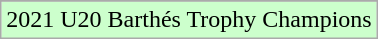<table class="wikitable">
<tr>
</tr>
<tr width=10px bgcolor="#ccffcc">
<td>2021 U20 Barthés Trophy Champions</td>
</tr>
</table>
